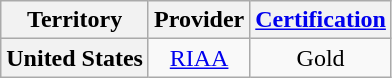<table class="wikitable plainrowheaders" style="text-align:center;">
<tr>
<th>Territory</th>
<th>Provider</th>
<th><a href='#'>Certification</a></th>
</tr>
<tr>
<th scope="row">United States</th>
<td><a href='#'>RIAA</a></td>
<td>Gold</td>
</tr>
</table>
